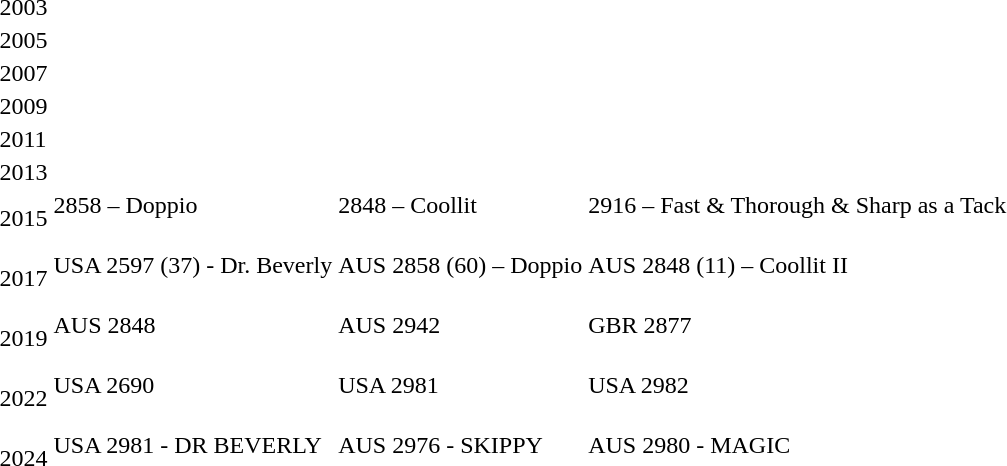<table>
<tr>
<td>2003<br></td>
<td><br></td>
<td><br></td>
<td><br></td>
<td></td>
</tr>
<tr>
<td>2005<br></td>
<td></td>
<td></td>
<td></td>
<td></td>
</tr>
<tr>
<td>2007<br></td>
<td><br></td>
<td><br></td>
<td><br></td>
<td></td>
</tr>
<tr>
<td>2009<br></td>
<td><br></td>
<td><br></td>
<td><br></td>
<td></td>
</tr>
<tr>
<td>2011<br></td>
<td><br></td>
<td><br></td>
<td><br></td>
<td></td>
</tr>
<tr>
<td>2013<br></td>
<td><br></td>
<td><br></td>
<td><br></td>
<td></td>
</tr>
<tr>
<td>2015<br></td>
<td>2858 – Doppio<br><br></td>
<td>2848 – Coollit<br><br></td>
<td>2916 – Fast & Thorough & Sharp as a Tack<br> <br></td>
<td></td>
</tr>
<tr>
<td>2017<br></td>
<td>USA 2597 (37) - Dr. Beverly<br><br></td>
<td>AUS 2858 (60) – Doppio<br><br> </td>
<td>AUS 2848 (11) – Coollit II<br><br></td>
<td></td>
</tr>
<tr>
<td>2019<br></td>
<td>AUS 2848<br><br></td>
<td>AUS 2942<br><br></td>
<td>GBR 2877<br><br></td>
<td></td>
</tr>
<tr>
<td>2022<br></td>
<td>USA 2690<br><br></td>
<td>USA 2981<br><br></td>
<td>USA 2982<br><br></td>
<td></td>
</tr>
<tr>
<td>2024</td>
<td>USA 2981 - DR BEVERLY<br><br></td>
<td>AUS 2976 - SKIPPY<br><br></td>
<td>AUS 2980 - MAGIC<br><br></td>
<td></td>
</tr>
</table>
